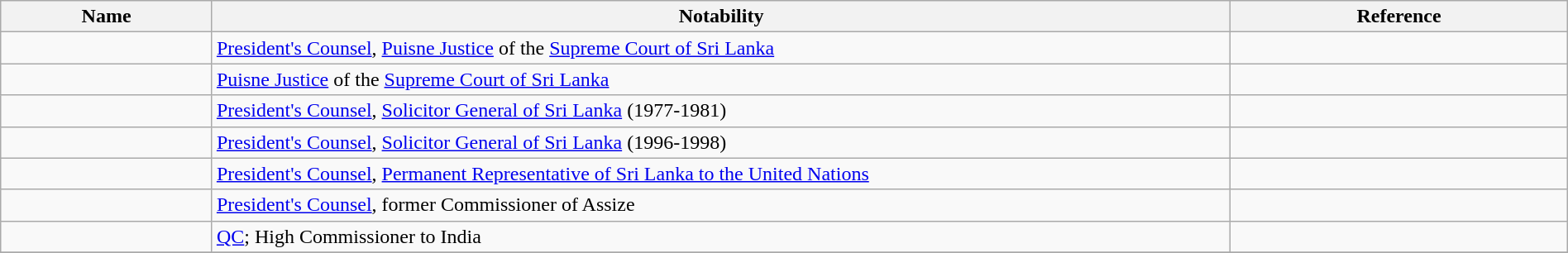<table class="wikitable sortable" style="width:100%">
<tr>
<th style="width:*;">Name</th>
<th style="width:65%;" class="unsortable">Notability</th>
<th style="width:*;" class="unsortable">Reference</th>
</tr>
<tr>
<td></td>
<td><a href='#'>President's Counsel</a>, <a href='#'>Puisne Justice</a> of the <a href='#'>Supreme Court of Sri Lanka</a></td>
<td style="text-align:center;"></td>
</tr>
<tr>
<td></td>
<td><a href='#'>Puisne Justice</a> of the <a href='#'>Supreme Court of Sri Lanka</a></td>
<td style="text-align:center;"></td>
</tr>
<tr>
<td></td>
<td><a href='#'>President's Counsel</a>, <a href='#'>Solicitor General of Sri Lanka</a> (1977-1981)</td>
<td style="text-align:center;"></td>
</tr>
<tr>
<td></td>
<td><a href='#'>President's Counsel</a>, <a href='#'>Solicitor General of Sri Lanka</a> (1996-1998)</td>
<td style="text-align:center;"></td>
</tr>
<tr>
<td></td>
<td><a href='#'>President's Counsel</a>, <a href='#'>Permanent Representative of Sri Lanka to the United Nations</a></td>
<td style="text-align:center;"></td>
</tr>
<tr>
<td></td>
<td><a href='#'>President's Counsel</a>, former Commissioner of Assize</td>
<td style="text-align:center;"></td>
</tr>
<tr>
<td></td>
<td><a href='#'>QC</a>; High Commissioner to India</td>
<td style="text-align:center;"></td>
</tr>
<tr>
</tr>
</table>
